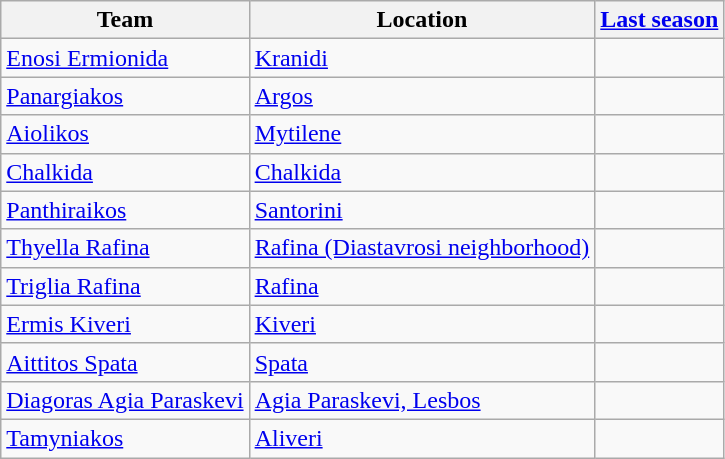<table class="wikitable sortable">
<tr>
<th>Team</th>
<th>Location</th>
<th><a href='#'>Last season</a></th>
</tr>
<tr>
<td><a href='#'>Enosi Ermionida</a></td>
<td><a href='#'>Kranidi</a></td>
<td></td>
</tr>
<tr>
<td><a href='#'>Panargiakos</a></td>
<td><a href='#'>Argos</a></td>
<td></td>
</tr>
<tr>
<td><a href='#'>Aiolikos</a></td>
<td><a href='#'>Mytilene</a></td>
<td></td>
</tr>
<tr>
<td><a href='#'>Chalkida</a></td>
<td><a href='#'>Chalkida</a></td>
<td></td>
</tr>
<tr>
<td><a href='#'>Panthiraikos</a></td>
<td><a href='#'>Santorini</a></td>
<td></td>
</tr>
<tr>
<td><a href='#'>Thyella Rafina</a></td>
<td><a href='#'>Rafina (Diastavrosi neighborhood)</a></td>
<td></td>
</tr>
<tr>
<td><a href='#'>Triglia Rafina</a></td>
<td><a href='#'>Rafina</a></td>
<td></td>
</tr>
<tr>
<td><a href='#'>Ermis Kiveri</a></td>
<td><a href='#'>Kiveri</a></td>
<td></td>
</tr>
<tr>
<td><a href='#'>Aittitos Spata</a></td>
<td><a href='#'>Spata</a></td>
<td></td>
</tr>
<tr>
<td><a href='#'>Diagoras Agia Paraskevi</a></td>
<td><a href='#'>Agia Paraskevi, Lesbos</a></td>
<td></td>
</tr>
<tr>
<td><a href='#'>Tamyniakos</a></td>
<td><a href='#'>Aliveri</a></td>
<td></td>
</tr>
</table>
